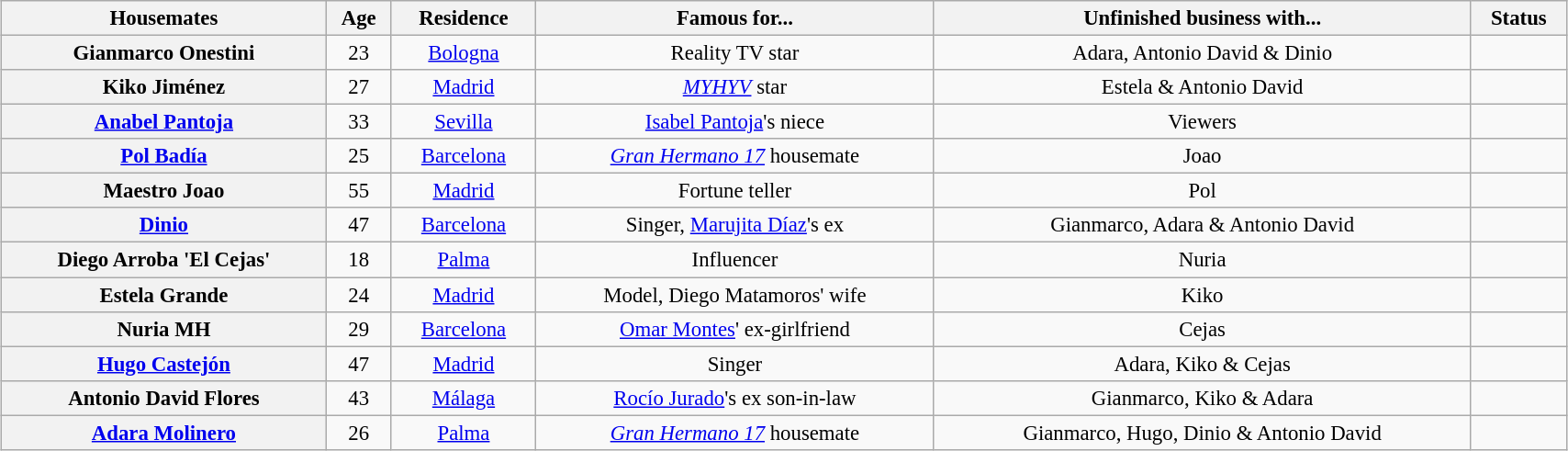<table class="wikitable" style="margin:auto; text-align:center; width:90%; font-size:95%">
<tr>
<th>Housemates</th>
<th>Age</th>
<th>Residence</th>
<th>Famous for...</th>
<th>Unfinished business with...</th>
<th>Status</th>
</tr>
<tr>
<th>Gianmarco Onestini</th>
<td>23</td>
<td><a href='#'>Bologna</a></td>
<td>Reality TV star</td>
<td>Adara, Antonio David & Dinio</td>
<td></td>
</tr>
<tr>
<th>Kiko Jiménez</th>
<td>27</td>
<td><a href='#'>Madrid</a></td>
<td><em><a href='#'>MYHYV</a></em> star</td>
<td>Estela & Antonio David</td>
<td></td>
</tr>
<tr>
<th><a href='#'>Anabel Pantoja</a></th>
<td>33</td>
<td><a href='#'>Sevilla</a></td>
<td><a href='#'>Isabel Pantoja</a>'s niece</td>
<td>Viewers</td>
<td></td>
</tr>
<tr>
<th><a href='#'>Pol Badía</a></th>
<td>25</td>
<td><a href='#'>Barcelona</a></td>
<td><em><a href='#'>Gran Hermano 17</a></em> housemate</td>
<td>Joao</td>
<td></td>
</tr>
<tr>
<th>Maestro Joao</th>
<td>55</td>
<td><a href='#'>Madrid</a></td>
<td>Fortune teller</td>
<td>Pol</td>
<td></td>
</tr>
<tr>
<th><a href='#'>Dinio</a></th>
<td>47</td>
<td><a href='#'>Barcelona</a></td>
<td>Singer, <a href='#'>Marujita Díaz</a>'s ex</td>
<td>Gianmarco, Adara & Antonio David</td>
<td></td>
</tr>
<tr>
<th>Diego Arroba 'El Cejas'</th>
<td>18</td>
<td><a href='#'>Palma</a></td>
<td>Influencer</td>
<td>Nuria</td>
<td></td>
</tr>
<tr>
<th>Estela Grande</th>
<td>24</td>
<td><a href='#'>Madrid</a></td>
<td>Model, Diego Matamoros' wife</td>
<td>Kiko</td>
<td></td>
</tr>
<tr>
<th>Nuria MH</th>
<td>29</td>
<td><a href='#'>Barcelona</a></td>
<td><a href='#'>Omar Montes</a>' ex-girlfriend</td>
<td>Cejas</td>
<td></td>
</tr>
<tr>
<th><a href='#'>Hugo Castejón</a></th>
<td>47</td>
<td><a href='#'>Madrid</a></td>
<td>Singer</td>
<td>Adara, Kiko & Cejas</td>
<td></td>
</tr>
<tr>
<th>Antonio David Flores</th>
<td>43</td>
<td><a href='#'>Málaga</a></td>
<td><a href='#'>Rocío Jurado</a>'s ex son-in-law</td>
<td>Gianmarco, Kiko & Adara</td>
<td></td>
</tr>
<tr>
<th><a href='#'>Adara Molinero</a></th>
<td>26</td>
<td><a href='#'>Palma</a></td>
<td><em><a href='#'>Gran Hermano 17</a></em> housemate</td>
<td>Gianmarco, Hugo, Dinio & Antonio David</td>
<td></td>
</tr>
</table>
